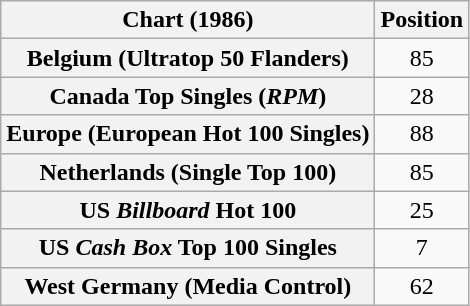<table class="wikitable sortable plainrowheaders" style="text-align:center">
<tr>
<th scope="col">Chart (1986)</th>
<th scope="col">Position</th>
</tr>
<tr>
<th scope="row">Belgium (Ultratop 50 Flanders)</th>
<td>85</td>
</tr>
<tr>
<th scope="row">Canada Top Singles (<em>RPM</em>)</th>
<td>28</td>
</tr>
<tr>
<th scope="row">Europe (European Hot 100 Singles)</th>
<td>88</td>
</tr>
<tr>
<th scope="row">Netherlands (Single Top 100)</th>
<td>85</td>
</tr>
<tr>
<th scope="row">US <em>Billboard</em> Hot 100</th>
<td>25</td>
</tr>
<tr>
<th scope="row">US <em>Cash Box</em> Top 100 Singles</th>
<td>7</td>
</tr>
<tr>
<th scope="row">West Germany (Media Control)</th>
<td>62</td>
</tr>
</table>
